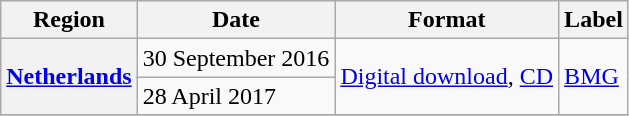<table class="wikitable sortable plainrowheaders">
<tr>
<th>Region</th>
<th>Date</th>
<th>Format</th>
<th>Label</th>
</tr>
<tr>
<th scope="row" rowspan="2"><a href='#'>Netherlands</a></th>
<td>30 September 2016</td>
<td rowspan="2"><a href='#'>Digital download</a>, <a href='#'>CD</a></td>
<td rowspan="2"><a href='#'>BMG</a></td>
</tr>
<tr>
<td>28 April 2017</td>
</tr>
<tr>
</tr>
</table>
